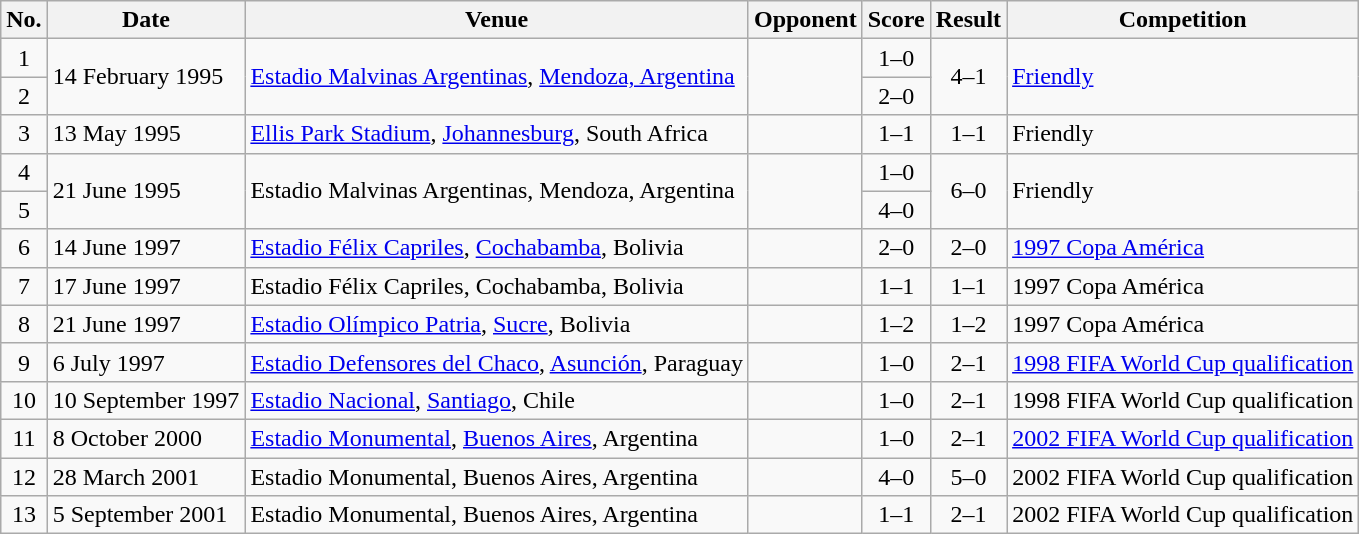<table class="wikitable sortable">
<tr>
<th scope="col">No.</th>
<th scope="col">Date</th>
<th scope="col">Venue</th>
<th scope="col">Opponent</th>
<th scope="col">Score</th>
<th scope="col">Result</th>
<th scope="col">Competition</th>
</tr>
<tr>
<td align="center">1</td>
<td rowspan="2">14 February 1995</td>
<td rowspan="2"><a href='#'>Estadio Malvinas Argentinas</a>, <a href='#'>Mendoza, Argentina</a></td>
<td rowspan="2"></td>
<td align="center">1–0</td>
<td rowspan="2" align="center">4–1</td>
<td rowspan="2"><a href='#'>Friendly</a></td>
</tr>
<tr>
<td align="center">2</td>
<td align="center">2–0</td>
</tr>
<tr>
<td align="center">3</td>
<td>13 May 1995</td>
<td><a href='#'>Ellis Park Stadium</a>, <a href='#'>Johannesburg</a>, South Africa</td>
<td></td>
<td align="center">1–1</td>
<td align="center">1–1</td>
<td>Friendly</td>
</tr>
<tr>
<td align="center">4</td>
<td rowspan="2">21 June 1995</td>
<td rowspan="2">Estadio Malvinas Argentinas, Mendoza, Argentina</td>
<td rowspan="2"></td>
<td align="center">1–0</td>
<td rowspan="2" align="center">6–0</td>
<td rowspan="2">Friendly</td>
</tr>
<tr>
<td align="center">5</td>
<td align="center">4–0</td>
</tr>
<tr>
<td align="center">6</td>
<td>14 June 1997</td>
<td><a href='#'>Estadio Félix Capriles</a>, <a href='#'>Cochabamba</a>, Bolivia</td>
<td></td>
<td align="center">2–0</td>
<td align="center">2–0</td>
<td><a href='#'>1997 Copa América</a></td>
</tr>
<tr>
<td align="center">7</td>
<td>17 June 1997</td>
<td>Estadio Félix Capriles, Cochabamba, Bolivia</td>
<td></td>
<td align="center">1–1</td>
<td align="center">1–1</td>
<td>1997 Copa América</td>
</tr>
<tr>
<td align="center">8</td>
<td>21 June 1997</td>
<td><a href='#'>Estadio Olímpico Patria</a>, <a href='#'>Sucre</a>, Bolivia</td>
<td></td>
<td align="center">1–2</td>
<td align="center">1–2</td>
<td>1997 Copa América</td>
</tr>
<tr>
<td align="center">9</td>
<td>6 July 1997</td>
<td><a href='#'>Estadio Defensores del Chaco</a>, <a href='#'>Asunción</a>, Paraguay</td>
<td></td>
<td align="center">1–0</td>
<td align="center">2–1</td>
<td><a href='#'>1998 FIFA World Cup qualification</a></td>
</tr>
<tr>
<td align="center">10</td>
<td>10 September 1997</td>
<td><a href='#'>Estadio Nacional</a>, <a href='#'>Santiago</a>, Chile</td>
<td></td>
<td align="center">1–0</td>
<td align="center">2–1</td>
<td>1998 FIFA World Cup qualification</td>
</tr>
<tr>
<td align="center">11</td>
<td>8 October 2000</td>
<td><a href='#'>Estadio Monumental</a>, <a href='#'>Buenos Aires</a>, Argentina</td>
<td></td>
<td align="center">1–0</td>
<td align="center">2–1</td>
<td><a href='#'>2002 FIFA World Cup qualification</a></td>
</tr>
<tr>
<td align="center">12</td>
<td>28 March 2001</td>
<td>Estadio Monumental, Buenos Aires, Argentina</td>
<td></td>
<td align="center">4–0</td>
<td align="center">5–0</td>
<td>2002 FIFA World Cup qualification</td>
</tr>
<tr>
<td align="center">13</td>
<td>5 September 2001</td>
<td>Estadio Monumental, Buenos Aires, Argentina</td>
<td></td>
<td align="center">1–1</td>
<td align="center">2–1</td>
<td>2002 FIFA World Cup qualification</td>
</tr>
</table>
